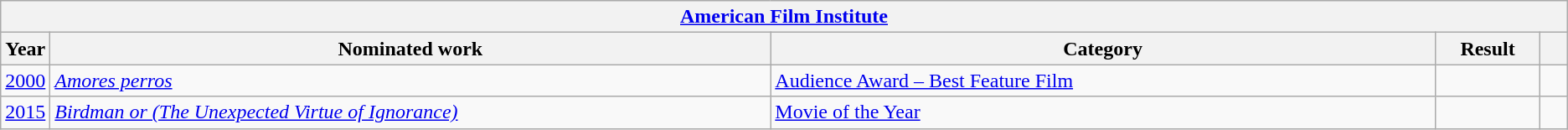<table class="wikitable">
<tr>
<th colspan="5" style="text-align:center;"><a href='#'>American Film Institute</a></th>
</tr>
<tr>
<th scope="col" style="width:1em;">Year</th>
<th scope="col" style="width:39em;">Nominated work</th>
<th scope="col" style="width:36em;">Category</th>
<th scope="col" style="width:5em;">Result</th>
<th scope="col" style="width:1em;"></th>
</tr>
<tr>
<td><a href='#'>2000</a></td>
<td><em><a href='#'>Amores perros</a></em></td>
<td><a href='#'>Audience Award – Best Feature Film</a></td>
<td></td>
<td style="text-align:center;"></td>
</tr>
<tr>
<td><a href='#'>2015</a></td>
<td><em><a href='#'>Birdman or (The Unexpected Virtue of Ignorance)</a></em></td>
<td><a href='#'>Movie of the Year</a></td>
<td></td>
<td style="text-align:center;"></td>
</tr>
</table>
